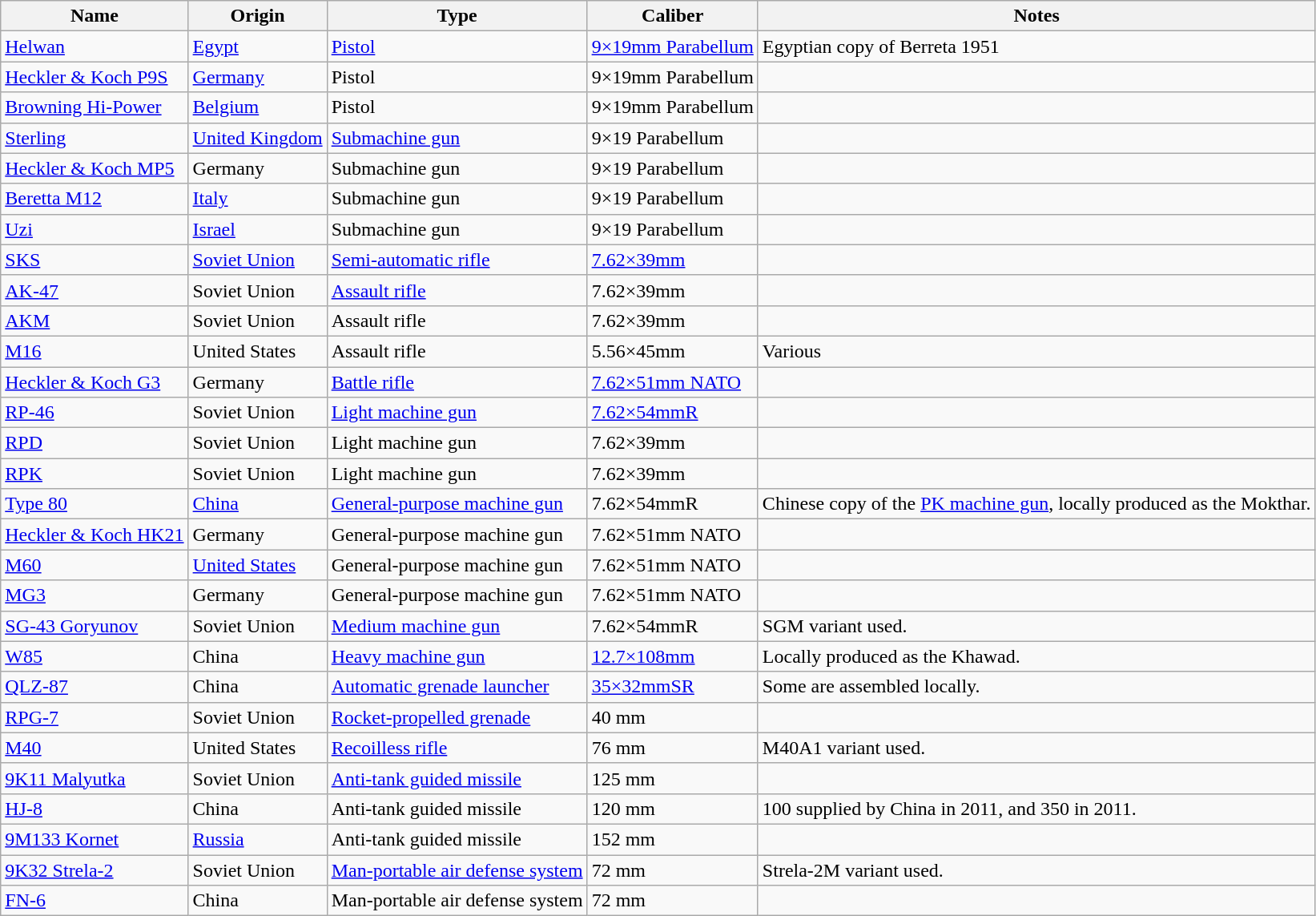<table class="wikitable">
<tr>
<th>Name</th>
<th>Origin</th>
<th>Type</th>
<th>Caliber</th>
<th>Notes</th>
</tr>
<tr>
<td><a href='#'>Helwan</a></td>
<td><a href='#'>Egypt</a></td>
<td><a href='#'>Pistol</a></td>
<td><a href='#'>9×19mm Parabellum</a></td>
<td>Egyptian copy of Berreta 1951</td>
</tr>
<tr>
<td><a href='#'>Heckler & Koch P9S</a></td>
<td><a href='#'>Germany</a></td>
<td>Pistol</td>
<td>9×19mm Parabellum</td>
<td></td>
</tr>
<tr>
<td><a href='#'>Browning Hi-Power</a></td>
<td><a href='#'>Belgium</a></td>
<td>Pistol</td>
<td>9×19mm Parabellum</td>
<td></td>
</tr>
<tr>
<td><a href='#'>Sterling</a></td>
<td><a href='#'>United Kingdom</a></td>
<td><a href='#'>Submachine gun</a></td>
<td>9×19 Parabellum</td>
<td></td>
</tr>
<tr>
<td><a href='#'>Heckler & Koch MP5</a></td>
<td>Germany</td>
<td>Submachine gun</td>
<td>9×19 Parabellum</td>
<td></td>
</tr>
<tr>
<td><a href='#'>Beretta M12</a></td>
<td><a href='#'>Italy</a></td>
<td>Submachine gun</td>
<td>9×19 Parabellum</td>
<td></td>
</tr>
<tr>
<td><a href='#'>Uzi</a></td>
<td><a href='#'>Israel</a></td>
<td>Submachine gun</td>
<td>9×19 Parabellum</td>
<td></td>
</tr>
<tr>
<td><a href='#'>SKS</a></td>
<td><a href='#'>Soviet Union</a></td>
<td><a href='#'>Semi-automatic rifle</a></td>
<td><a href='#'>7.62×39mm</a></td>
<td></td>
</tr>
<tr>
<td><a href='#'>AK-47</a></td>
<td>Soviet Union</td>
<td><a href='#'>Assault rifle</a></td>
<td>7.62×39mm</td>
<td></td>
</tr>
<tr>
<td><a href='#'>AKM</a></td>
<td>Soviet Union</td>
<td>Assault rifle</td>
<td>7.62×39mm</td>
<td></td>
</tr>
<tr>
<td><a href='#'>M16</a></td>
<td>United States</td>
<td>Assault rifle</td>
<td>5.56×45mm</td>
<td>Various</td>
</tr>
<tr>
<td><a href='#'>Heckler & Koch G3</a></td>
<td>Germany</td>
<td><a href='#'>Battle rifle</a></td>
<td><a href='#'>7.62×51mm NATO</a></td>
<td></td>
</tr>
<tr>
<td><a href='#'>RP-46</a></td>
<td>Soviet Union</td>
<td><a href='#'>Light machine gun</a></td>
<td><a href='#'>7.62×54mmR</a></td>
<td></td>
</tr>
<tr>
<td><a href='#'>RPD</a></td>
<td>Soviet Union</td>
<td>Light machine gun</td>
<td>7.62×39mm</td>
<td></td>
</tr>
<tr>
<td><a href='#'>RPK</a></td>
<td>Soviet Union</td>
<td>Light machine gun</td>
<td>7.62×39mm</td>
<td></td>
</tr>
<tr>
<td><a href='#'>Type 80</a></td>
<td><a href='#'>China</a></td>
<td><a href='#'>General-purpose machine gun</a></td>
<td>7.62×54mmR</td>
<td>Chinese copy of the <a href='#'>PK machine gun</a>, locally produced as the Mokthar.</td>
</tr>
<tr>
<td><a href='#'>Heckler & Koch HK21</a></td>
<td>Germany</td>
<td>General-purpose machine gun</td>
<td>7.62×51mm NATO</td>
<td></td>
</tr>
<tr>
<td><a href='#'>M60</a></td>
<td><a href='#'>United States</a></td>
<td>General-purpose machine gun</td>
<td>7.62×51mm NATO</td>
<td></td>
</tr>
<tr>
<td><a href='#'>MG3</a></td>
<td>Germany</td>
<td>General-purpose machine gun</td>
<td>7.62×51mm NATO</td>
<td></td>
</tr>
<tr>
<td><a href='#'>SG-43 Goryunov</a></td>
<td>Soviet Union</td>
<td><a href='#'>Medium machine gun</a></td>
<td>7.62×54mmR</td>
<td>SGM variant used.</td>
</tr>
<tr>
<td><a href='#'>W85</a></td>
<td>China</td>
<td><a href='#'>Heavy machine gun</a></td>
<td><a href='#'>12.7×108mm</a></td>
<td>Locally produced as the Khawad.</td>
</tr>
<tr>
<td><a href='#'>QLZ-87</a></td>
<td>China</td>
<td><a href='#'>Automatic grenade launcher</a></td>
<td><a href='#'>35×32mmSR</a></td>
<td>Some are assembled locally.</td>
</tr>
<tr>
<td><a href='#'>RPG-7</a></td>
<td>Soviet Union</td>
<td><a href='#'>Rocket-propelled grenade</a></td>
<td>40 mm</td>
<td></td>
</tr>
<tr>
<td><a href='#'>M40</a></td>
<td>United States</td>
<td><a href='#'>Recoilless rifle</a></td>
<td>76 mm</td>
<td>M40A1 variant used.</td>
</tr>
<tr>
<td><a href='#'>9K11 Malyutka</a></td>
<td>Soviet Union</td>
<td><a href='#'>Anti-tank guided missile</a></td>
<td>125 mm</td>
<td></td>
</tr>
<tr>
<td><a href='#'>HJ-8</a></td>
<td>China</td>
<td>Anti-tank guided missile</td>
<td>120 mm</td>
<td>100 supplied by China in 2011, and 350 in 2011.</td>
</tr>
<tr>
<td><a href='#'>9M133 Kornet</a></td>
<td><a href='#'>Russia</a></td>
<td>Anti-tank guided missile</td>
<td>152 mm</td>
<td></td>
</tr>
<tr>
<td><a href='#'>9K32 Strela-2</a></td>
<td>Soviet Union</td>
<td><a href='#'>Man-portable air defense system</a></td>
<td>72 mm</td>
<td>Strela-2M variant used.</td>
</tr>
<tr>
<td><a href='#'>FN-6</a></td>
<td>China</td>
<td>Man-portable air defense system</td>
<td>72 mm</td>
<td></td>
</tr>
</table>
